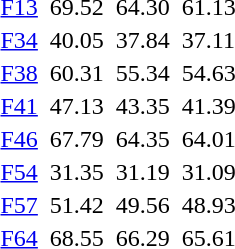<table>
<tr>
<td><a href='#'>F13</a> <br></td>
<td></td>
<td>69.52 </td>
<td></td>
<td>64.30</td>
<td></td>
<td>61.13</td>
</tr>
<tr>
<td><a href='#'>F34</a> <br></td>
<td></td>
<td>40.05 <strong></strong></td>
<td></td>
<td>37.84</td>
<td></td>
<td>37.11</td>
</tr>
<tr>
<td><a href='#'>F38</a> <br></td>
<td></td>
<td>60.31 <strong></strong></td>
<td></td>
<td>55.34 </td>
<td></td>
<td>54.63</td>
</tr>
<tr>
<td><a href='#'>F41</a> <br></td>
<td></td>
<td>47.13 <strong></strong></td>
<td></td>
<td>43.35</td>
<td></td>
<td>41.39</td>
</tr>
<tr>
<td><a href='#'>F46</a> <br></td>
<td></td>
<td>67.79 <strong></strong></td>
<td></td>
<td>64.35</td>
<td></td>
<td>64.01</td>
</tr>
<tr>
<td><a href='#'>F54</a> <br></td>
<td></td>
<td>31.35 </td>
<td></td>
<td>31.19 </td>
<td></td>
<td>31.09</td>
</tr>
<tr>
<td><a href='#'>F57</a> <br></td>
<td></td>
<td>51.42 <strong></strong></td>
<td></td>
<td>49.56 </td>
<td></td>
<td>48.93</td>
</tr>
<tr>
<td><a href='#'>F64</a> <br></td>
<td></td>
<td>68.55 <strong></strong></td>
<td></td>
<td>66.29 <strong></strong></td>
<td></td>
<td>65.61</td>
</tr>
</table>
